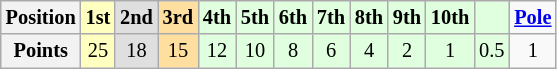<table class="wikitable" style="font-size:85%; text-align:center;">
<tr>
<th>Position</th>
<td style="background:#ffffbf;"><strong>1st</strong></td>
<td style="background:#dfdfdf;"><strong>2nd</strong></td>
<td style="background:#ffdf9f;"><strong>3rd</strong></td>
<td style="background:#dfffdf;"><strong>4th</strong></td>
<td style="background:#dfffdf;"><strong>5th</strong></td>
<td style="background:#dfffdf;"><strong>6th</strong></td>
<td style="background:#dfffdf;"><strong>7th</strong></td>
<td style="background:#dfffdf;"><strong>8th</strong></td>
<td style="background:#dfffdf;"><strong>9th</strong></td>
<td style="background:#dfffdf;"><strong>10th</strong></td>
<td style="background:#dfffdf;"><strong></strong></td>
<td><strong><a href='#'>Pole</a></strong></td>
</tr>
<tr>
<th>Points</th>
<td style="background:#ffffbf;">25</td>
<td style="background:#dfdfdf;">18</td>
<td style="background:#ffdf9f;">15</td>
<td style="background:#dfffdf;">12</td>
<td style="background:#dfffdf;">10</td>
<td style="background:#dfffdf;">8</td>
<td style="background:#dfffdf;">6</td>
<td style="background:#dfffdf;">4</td>
<td style="background:#dfffdf;">2</td>
<td style="background:#dfffdf;">1</td>
<td style="background:#dfffdf;">0.5</td>
<td>1</td>
</tr>
</table>
